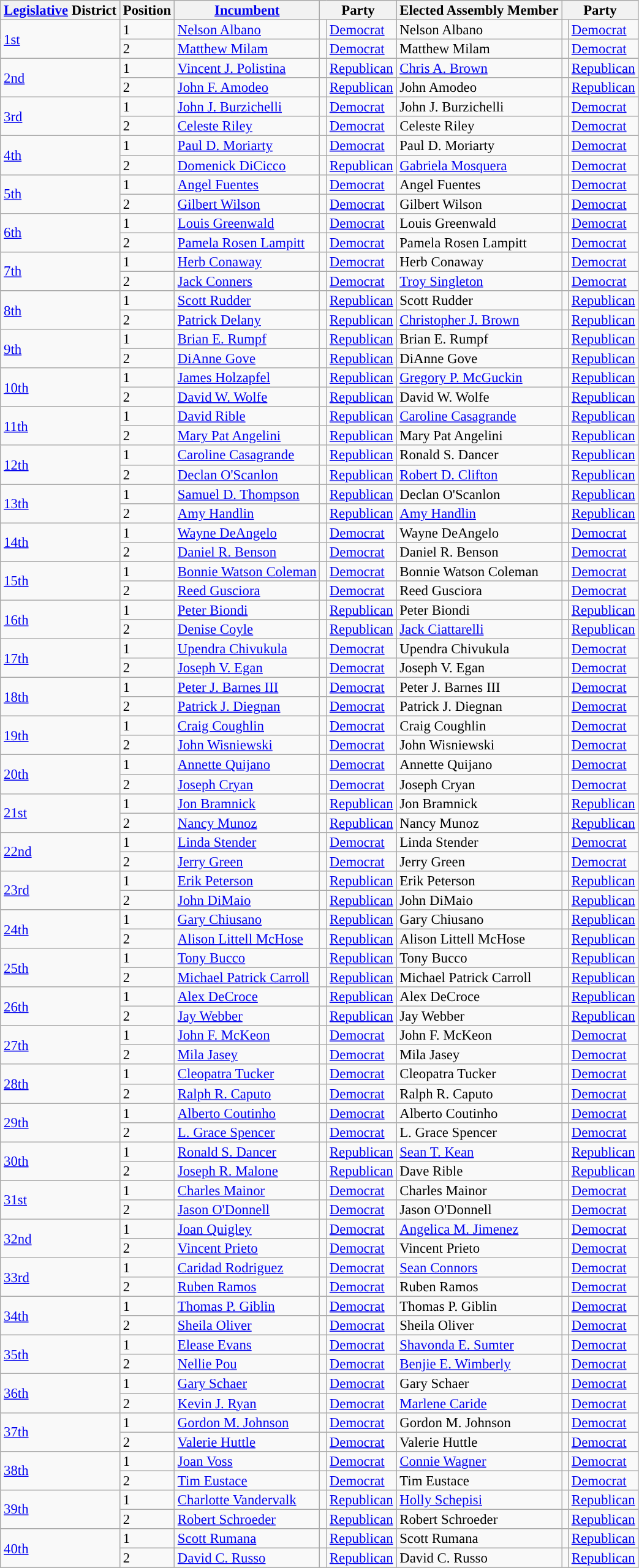<table class="sortable wikitable" style="font-size:95%;line-height:14px;">
<tr>
<th colspan="1" class="sortable"><a href='#'>Legislative</a> District</th>
<th colspan="1" class="sortable">Position</th>
<th class="unsortable"><a href='#'>Incumbent</a></th>
<th colspan="2">Party</th>
<th class="unsortable">Elected Assembly Member</th>
<th colspan="2">Party</th>
</tr>
<tr>
<td rowspan="2"><a href='#'>1st</a></td>
<td>1</td>
<td><a href='#'>Nelson Albano</a></td>
<td style="background:"></td>
<td><a href='#'>Democrat</a></td>
<td>Nelson Albano</td>
<td style="background:"></td>
<td><a href='#'>Democrat</a></td>
</tr>
<tr>
<td>2</td>
<td><a href='#'>Matthew Milam</a></td>
<td style="background:"></td>
<td><a href='#'>Democrat</a></td>
<td>Matthew Milam</td>
<td style="background:"></td>
<td><a href='#'>Democrat</a></td>
</tr>
<tr>
<td rowspan="2"><a href='#'>2nd</a></td>
<td>1</td>
<td><a href='#'>Vincent J. Polistina</a></td>
<td style="background:"></td>
<td><a href='#'>Republican</a></td>
<td><a href='#'>Chris A. Brown</a></td>
<td style="background:"></td>
<td><a href='#'>Republican</a></td>
</tr>
<tr>
<td>2</td>
<td><a href='#'>John F. Amodeo</a></td>
<td style="background:"></td>
<td><a href='#'>Republican</a></td>
<td>John Amodeo</td>
<td style="background:"></td>
<td><a href='#'>Republican</a></td>
</tr>
<tr>
<td rowspan="2"><a href='#'>3rd</a></td>
<td>1</td>
<td><a href='#'>John J. Burzichelli</a></td>
<td style="background:"></td>
<td><a href='#'>Democrat</a></td>
<td>John J. Burzichelli</td>
<td style="background:"></td>
<td><a href='#'>Democrat</a></td>
</tr>
<tr>
<td>2</td>
<td><a href='#'>Celeste Riley</a></td>
<td style="background:"></td>
<td><a href='#'>Democrat</a></td>
<td>Celeste Riley</td>
<td style="background:"></td>
<td><a href='#'>Democrat</a></td>
</tr>
<tr>
<td rowspan="2"><a href='#'>4th</a></td>
<td>1</td>
<td><a href='#'>Paul D. Moriarty</a></td>
<td style="background:"></td>
<td><a href='#'>Democrat</a></td>
<td>Paul D. Moriarty</td>
<td style="background:"></td>
<td><a href='#'>Democrat</a></td>
</tr>
<tr>
<td>2</td>
<td><a href='#'>Domenick DiCicco</a></td>
<td style="background:"></td>
<td><a href='#'>Republican</a></td>
<td><a href='#'>Gabriela Mosquera</a></td>
<td style="background:"></td>
<td><a href='#'>Democrat</a></td>
</tr>
<tr>
<td rowspan="2"><a href='#'>5th</a></td>
<td>1</td>
<td><a href='#'>Angel Fuentes</a></td>
<td style="background:"></td>
<td><a href='#'>Democrat</a></td>
<td>Angel Fuentes</td>
<td style="background:"></td>
<td><a href='#'>Democrat</a></td>
</tr>
<tr>
<td>2</td>
<td><a href='#'>Gilbert Wilson</a></td>
<td style="background:"></td>
<td><a href='#'>Democrat</a></td>
<td>Gilbert Wilson</td>
<td style="background:"></td>
<td><a href='#'>Democrat</a></td>
</tr>
<tr>
<td rowspan="2"><a href='#'>6th</a></td>
<td>1</td>
<td><a href='#'>Louis Greenwald</a></td>
<td style="background:"></td>
<td><a href='#'>Democrat</a></td>
<td>Louis Greenwald</td>
<td style="background:"></td>
<td><a href='#'>Democrat</a></td>
</tr>
<tr>
<td>2</td>
<td><a href='#'>Pamela Rosen Lampitt</a></td>
<td style="background:"></td>
<td><a href='#'>Democrat</a></td>
<td>Pamela Rosen Lampitt</td>
<td style="background:"></td>
<td><a href='#'>Democrat</a></td>
</tr>
<tr>
<td rowspan="2"><a href='#'>7th</a></td>
<td>1</td>
<td><a href='#'>Herb Conaway</a></td>
<td style="background:"></td>
<td><a href='#'>Democrat</a></td>
<td>Herb Conaway</td>
<td style="background:"></td>
<td><a href='#'>Democrat</a></td>
</tr>
<tr>
<td>2</td>
<td><a href='#'>Jack Conners</a></td>
<td style="background:"></td>
<td><a href='#'>Democrat</a></td>
<td><a href='#'>Troy Singleton</a></td>
<td style="background:"></td>
<td><a href='#'>Democrat</a></td>
</tr>
<tr>
<td rowspan="2"><a href='#'>8th</a></td>
<td>1</td>
<td><a href='#'>Scott Rudder</a></td>
<td style="background:"></td>
<td><a href='#'>Republican</a></td>
<td>Scott Rudder</td>
<td style="background:"></td>
<td><a href='#'>Republican</a></td>
</tr>
<tr>
<td>2</td>
<td><a href='#'>Patrick Delany</a></td>
<td style="background:"></td>
<td><a href='#'>Republican</a></td>
<td><a href='#'>Christopher J. Brown</a></td>
<td style="background:"></td>
<td><a href='#'>Republican</a></td>
</tr>
<tr>
<td rowspan="2"><a href='#'>9th</a></td>
<td>1</td>
<td><a href='#'>Brian E. Rumpf</a></td>
<td style="background:"></td>
<td><a href='#'>Republican</a></td>
<td>Brian E. Rumpf</td>
<td style="background:"></td>
<td><a href='#'>Republican</a></td>
</tr>
<tr>
<td>2</td>
<td><a href='#'>DiAnne Gove</a></td>
<td style="background:"></td>
<td><a href='#'>Republican</a></td>
<td>DiAnne Gove</td>
<td style="background:"></td>
<td><a href='#'>Republican</a></td>
</tr>
<tr>
<td rowspan="2"><a href='#'>10th</a></td>
<td>1</td>
<td><a href='#'>James Holzapfel</a></td>
<td style="background:"></td>
<td><a href='#'>Republican</a></td>
<td><a href='#'>Gregory P. McGuckin</a></td>
<td style="background:"></td>
<td><a href='#'>Republican</a></td>
</tr>
<tr>
<td>2</td>
<td><a href='#'>David W. Wolfe</a></td>
<td style="background:"></td>
<td><a href='#'>Republican</a></td>
<td>David W. Wolfe</td>
<td style="background:"></td>
<td><a href='#'>Republican</a></td>
</tr>
<tr>
<td rowspan="2"><a href='#'>11th</a></td>
<td>1</td>
<td><a href='#'>David Rible</a></td>
<td style="background:"></td>
<td><a href='#'>Republican</a></td>
<td><a href='#'>Caroline Casagrande</a></td>
<td style="background:"></td>
<td><a href='#'>Republican</a></td>
</tr>
<tr>
<td>2</td>
<td><a href='#'>Mary Pat Angelini</a></td>
<td style="background:"></td>
<td><a href='#'>Republican</a></td>
<td>Mary Pat Angelini</td>
<td style="background:"></td>
<td><a href='#'>Republican</a></td>
</tr>
<tr>
<td rowspan="2"><a href='#'>12th</a></td>
<td>1</td>
<td><a href='#'>Caroline Casagrande</a></td>
<td style="background:"></td>
<td><a href='#'>Republican</a></td>
<td>Ronald S. Dancer</td>
<td style="background:"></td>
<td><a href='#'>Republican</a></td>
</tr>
<tr>
<td>2</td>
<td><a href='#'>Declan O'Scanlon</a></td>
<td style="background:"></td>
<td><a href='#'>Republican</a></td>
<td><a href='#'>Robert D. Clifton</a></td>
<td style="background:"></td>
<td><a href='#'>Republican</a></td>
</tr>
<tr>
<td rowspan="2"><a href='#'>13th</a></td>
<td>1</td>
<td><a href='#'>Samuel D. Thompson</a></td>
<td style="background:"></td>
<td><a href='#'>Republican</a></td>
<td>Declan O'Scanlon</td>
<td style="background:"></td>
<td><a href='#'>Republican</a></td>
</tr>
<tr>
<td>2</td>
<td><a href='#'>Amy Handlin</a></td>
<td style="background:"></td>
<td><a href='#'>Republican</a></td>
<td><a href='#'>Amy Handlin</a></td>
<td style="background:"></td>
<td><a href='#'>Republican</a></td>
</tr>
<tr>
<td rowspan="2"><a href='#'>14th</a></td>
<td>1</td>
<td><a href='#'>Wayne DeAngelo</a></td>
<td style="background:"></td>
<td><a href='#'>Democrat</a></td>
<td>Wayne DeAngelo</td>
<td style="background:"></td>
<td><a href='#'>Democrat</a></td>
</tr>
<tr>
<td>2</td>
<td><a href='#'>Daniel R. Benson</a></td>
<td style="background:"></td>
<td><a href='#'>Democrat</a></td>
<td>Daniel R. Benson</td>
<td style="background:"></td>
<td><a href='#'>Democrat</a></td>
</tr>
<tr>
<td rowspan="2"><a href='#'>15th</a></td>
<td>1</td>
<td><a href='#'>Bonnie Watson Coleman</a></td>
<td style="background:"></td>
<td><a href='#'>Democrat</a></td>
<td>Bonnie Watson Coleman</td>
<td style="background:"></td>
<td><a href='#'>Democrat</a></td>
</tr>
<tr>
<td>2</td>
<td><a href='#'>Reed Gusciora</a></td>
<td style="background:"></td>
<td><a href='#'>Democrat</a></td>
<td>Reed Gusciora</td>
<td style="background:"></td>
<td><a href='#'>Democrat</a></td>
</tr>
<tr>
<td rowspan="2"><a href='#'>16th</a></td>
<td>1</td>
<td><a href='#'>Peter Biondi</a></td>
<td style="background:"></td>
<td><a href='#'>Republican</a></td>
<td>Peter Biondi</td>
<td style="background:"></td>
<td><a href='#'>Republican</a></td>
</tr>
<tr>
<td>2</td>
<td><a href='#'>Denise Coyle</a></td>
<td style="background:"></td>
<td><a href='#'>Republican</a></td>
<td><a href='#'>Jack Ciattarelli</a></td>
<td style="background:"></td>
<td><a href='#'>Republican</a></td>
</tr>
<tr>
<td rowspan="2"><a href='#'>17th</a></td>
<td>1</td>
<td><a href='#'>Upendra Chivukula</a></td>
<td style="background:"></td>
<td><a href='#'>Democrat</a></td>
<td>Upendra Chivukula</td>
<td style="background:"></td>
<td><a href='#'>Democrat</a></td>
</tr>
<tr>
<td>2</td>
<td><a href='#'>Joseph V. Egan</a></td>
<td style="background:"></td>
<td><a href='#'>Democrat</a></td>
<td>Joseph V. Egan</td>
<td style="background:"></td>
<td><a href='#'>Democrat</a></td>
</tr>
<tr>
<td rowspan="2"><a href='#'>18th</a></td>
<td>1</td>
<td><a href='#'>Peter J. Barnes III</a></td>
<td style="background:"></td>
<td><a href='#'>Democrat</a></td>
<td>Peter J. Barnes III</td>
<td style="background:"></td>
<td><a href='#'>Democrat</a></td>
</tr>
<tr>
<td>2</td>
<td><a href='#'>Patrick J. Diegnan</a></td>
<td style="background:"></td>
<td><a href='#'>Democrat</a></td>
<td>Patrick J. Diegnan</td>
<td style="background:"></td>
<td><a href='#'>Democrat</a></td>
</tr>
<tr>
<td rowspan="2"><a href='#'>19th</a></td>
<td>1</td>
<td><a href='#'>Craig Coughlin</a></td>
<td style="background:"></td>
<td><a href='#'>Democrat</a></td>
<td>Craig Coughlin</td>
<td style="background:"></td>
<td><a href='#'>Democrat</a></td>
</tr>
<tr>
<td>2</td>
<td><a href='#'>John Wisniewski</a></td>
<td style="background:"></td>
<td><a href='#'>Democrat</a></td>
<td>John Wisniewski</td>
<td style="background:"></td>
<td><a href='#'>Democrat</a></td>
</tr>
<tr>
<td rowspan="2"><a href='#'>20th</a></td>
<td>1</td>
<td><a href='#'>Annette Quijano</a></td>
<td style="background:"></td>
<td><a href='#'>Democrat</a></td>
<td>Annette Quijano</td>
<td style="background:"></td>
<td><a href='#'>Democrat</a></td>
</tr>
<tr>
<td>2</td>
<td><a href='#'>Joseph Cryan</a></td>
<td style="background:"></td>
<td><a href='#'>Democrat</a></td>
<td>Joseph Cryan</td>
<td style="background:"></td>
<td><a href='#'>Democrat</a></td>
</tr>
<tr>
<td rowspan="2"><a href='#'>21st</a></td>
<td>1</td>
<td><a href='#'>Jon Bramnick</a></td>
<td style="background:"></td>
<td><a href='#'>Republican</a></td>
<td>Jon Bramnick</td>
<td style="background:"></td>
<td><a href='#'>Republican</a></td>
</tr>
<tr>
<td>2</td>
<td><a href='#'>Nancy Munoz</a></td>
<td style="background:"></td>
<td><a href='#'>Republican</a></td>
<td>Nancy Munoz</td>
<td style="background:"></td>
<td><a href='#'>Republican</a></td>
</tr>
<tr>
<td rowspan="2"><a href='#'>22nd</a></td>
<td>1</td>
<td><a href='#'>Linda Stender</a></td>
<td style="background:"></td>
<td><a href='#'>Democrat</a></td>
<td>Linda Stender</td>
<td style="background:"></td>
<td><a href='#'>Democrat</a></td>
</tr>
<tr>
<td>2</td>
<td><a href='#'>Jerry Green</a></td>
<td style="background:"></td>
<td><a href='#'>Democrat</a></td>
<td>Jerry Green</td>
<td style="background:"></td>
<td><a href='#'>Democrat</a></td>
</tr>
<tr>
<td rowspan="2"><a href='#'>23rd</a></td>
<td>1</td>
<td><a href='#'>Erik Peterson</a></td>
<td style="background:"></td>
<td><a href='#'>Republican</a></td>
<td>Erik Peterson</td>
<td style="background:"></td>
<td><a href='#'>Republican</a></td>
</tr>
<tr>
<td>2</td>
<td><a href='#'>John DiMaio</a></td>
<td style="background:"></td>
<td><a href='#'>Republican</a></td>
<td>John DiMaio</td>
<td style="background:"></td>
<td><a href='#'>Republican</a></td>
</tr>
<tr>
<td rowspan="2"><a href='#'>24th</a></td>
<td>1</td>
<td><a href='#'>Gary Chiusano</a></td>
<td style="background:"></td>
<td><a href='#'>Republican</a></td>
<td>Gary Chiusano</td>
<td style="background:"></td>
<td><a href='#'>Republican</a></td>
</tr>
<tr>
<td>2</td>
<td><a href='#'>Alison Littell McHose</a></td>
<td style="background:"></td>
<td><a href='#'>Republican</a></td>
<td>Alison Littell McHose</td>
<td style="background:"></td>
<td><a href='#'>Republican</a></td>
</tr>
<tr>
<td rowspan="2"><a href='#'>25th</a></td>
<td>1</td>
<td><a href='#'>Tony Bucco</a></td>
<td style="background:"></td>
<td><a href='#'>Republican</a></td>
<td>Tony Bucco</td>
<td style="background:"></td>
<td><a href='#'>Republican</a></td>
</tr>
<tr>
<td>2</td>
<td><a href='#'>Michael Patrick Carroll</a></td>
<td style="background:"></td>
<td><a href='#'>Republican</a></td>
<td>Michael Patrick Carroll</td>
<td style="background:"></td>
<td><a href='#'>Republican</a></td>
</tr>
<tr>
<td rowspan="2"><a href='#'>26th</a></td>
<td>1</td>
<td><a href='#'>Alex DeCroce</a></td>
<td style="background:"></td>
<td><a href='#'>Republican</a></td>
<td>Alex DeCroce</td>
<td style="background:"></td>
<td><a href='#'>Republican</a></td>
</tr>
<tr>
<td>2</td>
<td><a href='#'>Jay Webber</a></td>
<td style="background:"></td>
<td><a href='#'>Republican</a></td>
<td>Jay Webber</td>
<td style="background:"></td>
<td><a href='#'>Republican</a></td>
</tr>
<tr>
<td rowspan="2"><a href='#'>27th</a></td>
<td>1</td>
<td><a href='#'>John F. McKeon</a></td>
<td style="background:"></td>
<td><a href='#'>Democrat</a></td>
<td>John F. McKeon</td>
<td style="background:"></td>
<td><a href='#'>Democrat</a></td>
</tr>
<tr>
<td>2</td>
<td><a href='#'>Mila Jasey</a></td>
<td style="background:"></td>
<td><a href='#'>Democrat</a></td>
<td>Mila Jasey</td>
<td style="background:"></td>
<td><a href='#'>Democrat</a></td>
</tr>
<tr>
<td rowspan="2"><a href='#'>28th</a></td>
<td>1</td>
<td><a href='#'>Cleopatra Tucker</a></td>
<td style="background:"></td>
<td><a href='#'>Democrat</a></td>
<td>Cleopatra Tucker</td>
<td style="background:"></td>
<td><a href='#'>Democrat</a></td>
</tr>
<tr>
<td>2</td>
<td><a href='#'>Ralph R. Caputo</a></td>
<td style="background:"></td>
<td><a href='#'>Democrat</a></td>
<td>Ralph R. Caputo</td>
<td style="background:"></td>
<td><a href='#'>Democrat</a></td>
</tr>
<tr>
<td rowspan="2"><a href='#'>29th</a></td>
<td>1</td>
<td><a href='#'>Alberto Coutinho</a></td>
<td style="background:"></td>
<td><a href='#'>Democrat</a></td>
<td>Alberto Coutinho</td>
<td style="background:"></td>
<td><a href='#'>Democrat</a></td>
</tr>
<tr>
<td>2</td>
<td><a href='#'>L. Grace Spencer</a></td>
<td style="background:"></td>
<td><a href='#'>Democrat</a></td>
<td>L. Grace Spencer</td>
<td style="background:"></td>
<td><a href='#'>Democrat</a></td>
</tr>
<tr>
<td rowspan="2"><a href='#'>30th</a></td>
<td>1</td>
<td><a href='#'>Ronald S. Dancer</a></td>
<td style="background:"></td>
<td><a href='#'>Republican</a></td>
<td><a href='#'>Sean T. Kean</a></td>
<td style="background:"></td>
<td><a href='#'>Republican</a></td>
</tr>
<tr>
<td>2</td>
<td><a href='#'>Joseph R. Malone</a></td>
<td style="background:"></td>
<td><a href='#'>Republican</a></td>
<td>Dave Rible</td>
<td style="background:"></td>
<td><a href='#'>Republican</a></td>
</tr>
<tr>
<td rowspan="2"><a href='#'>31st</a></td>
<td>1</td>
<td><a href='#'>Charles Mainor</a></td>
<td style="background:"></td>
<td><a href='#'>Democrat</a></td>
<td>Charles Mainor</td>
<td style="background:"></td>
<td><a href='#'>Democrat</a></td>
</tr>
<tr>
<td>2</td>
<td><a href='#'>Jason O'Donnell</a></td>
<td style="background:"></td>
<td><a href='#'>Democrat</a></td>
<td>Jason O'Donnell</td>
<td style="background:"></td>
<td><a href='#'>Democrat</a></td>
</tr>
<tr>
<td rowspan="2"><a href='#'>32nd</a></td>
<td>1</td>
<td><a href='#'>Joan Quigley</a></td>
<td style="background:"></td>
<td><a href='#'>Democrat</a></td>
<td><a href='#'>Angelica M. Jimenez</a></td>
<td style="background:"></td>
<td><a href='#'>Democrat</a></td>
</tr>
<tr>
<td>2</td>
<td><a href='#'>Vincent Prieto</a></td>
<td style="background:"></td>
<td><a href='#'>Democrat</a></td>
<td>Vincent Prieto</td>
<td style="background:"></td>
<td><a href='#'>Democrat</a></td>
</tr>
<tr>
<td rowspan="2"><a href='#'>33rd</a></td>
<td>1</td>
<td><a href='#'>Caridad Rodriguez</a></td>
<td style="background:"></td>
<td><a href='#'>Democrat</a></td>
<td><a href='#'>Sean Connors</a></td>
<td style="background:"></td>
<td><a href='#'>Democrat</a></td>
</tr>
<tr>
<td>2</td>
<td><a href='#'>Ruben Ramos</a></td>
<td style="background:"></td>
<td><a href='#'>Democrat</a></td>
<td>Ruben Ramos</td>
<td style="background:"></td>
<td><a href='#'>Democrat</a></td>
</tr>
<tr>
<td rowspan="2"><a href='#'>34th</a></td>
<td>1</td>
<td><a href='#'>Thomas P. Giblin</a></td>
<td style="background:"></td>
<td><a href='#'>Democrat</a></td>
<td>Thomas P. Giblin</td>
<td style="background:"></td>
<td><a href='#'>Democrat</a></td>
</tr>
<tr>
<td>2</td>
<td><a href='#'>Sheila Oliver</a></td>
<td style="background:"></td>
<td><a href='#'>Democrat</a></td>
<td>Sheila Oliver</td>
<td style="background:"></td>
<td><a href='#'>Democrat</a></td>
</tr>
<tr>
<td rowspan="2"><a href='#'>35th</a></td>
<td>1</td>
<td><a href='#'>Elease Evans</a></td>
<td style="background:"></td>
<td><a href='#'>Democrat</a></td>
<td><a href='#'>Shavonda E. Sumter</a></td>
<td style="background:"></td>
<td><a href='#'>Democrat</a></td>
</tr>
<tr>
<td>2</td>
<td><a href='#'>Nellie Pou</a></td>
<td style="background:"></td>
<td><a href='#'>Democrat</a></td>
<td><a href='#'>Benjie E. Wimberly</a></td>
<td style="background:"></td>
<td><a href='#'>Democrat</a></td>
</tr>
<tr>
<td rowspan="2"><a href='#'>36th</a></td>
<td>1</td>
<td><a href='#'>Gary Schaer</a></td>
<td style="background:"></td>
<td><a href='#'>Democrat</a></td>
<td>Gary Schaer</td>
<td style="background:"></td>
<td><a href='#'>Democrat</a></td>
</tr>
<tr>
<td>2</td>
<td><a href='#'>Kevin J. Ryan</a></td>
<td style="background:"></td>
<td><a href='#'>Democrat</a></td>
<td><a href='#'>Marlene Caride</a></td>
<td style="background:"></td>
<td><a href='#'>Democrat</a></td>
</tr>
<tr>
<td rowspan="2"><a href='#'>37th</a></td>
<td>1</td>
<td><a href='#'>Gordon M. Johnson</a></td>
<td style="background:"></td>
<td><a href='#'>Democrat</a></td>
<td>Gordon M. Johnson</td>
<td style="background:"></td>
<td><a href='#'>Democrat</a></td>
</tr>
<tr>
<td>2</td>
<td><a href='#'>Valerie Huttle</a></td>
<td style="background:"></td>
<td><a href='#'>Democrat</a></td>
<td>Valerie Huttle</td>
<td style="background:"></td>
<td><a href='#'>Democrat</a></td>
</tr>
<tr>
<td rowspan="2"><a href='#'>38th</a></td>
<td>1</td>
<td><a href='#'>Joan Voss</a></td>
<td style="background:"></td>
<td><a href='#'>Democrat</a></td>
<td><a href='#'>Connie Wagner</a></td>
<td style="background:"></td>
<td><a href='#'>Democrat</a></td>
</tr>
<tr>
<td>2</td>
<td><a href='#'>Tim Eustace</a></td>
<td style="background:"></td>
<td><a href='#'>Democrat</a></td>
<td>Tim Eustace</td>
<td style="background:"></td>
<td><a href='#'>Democrat</a></td>
</tr>
<tr>
<td rowspan="2"><a href='#'>39th</a></td>
<td>1</td>
<td><a href='#'>Charlotte Vandervalk</a></td>
<td style="background:"></td>
<td><a href='#'>Republican</a></td>
<td><a href='#'>Holly Schepisi</a></td>
<td style="background:"></td>
<td><a href='#'>Republican</a></td>
</tr>
<tr>
<td>2</td>
<td><a href='#'>Robert Schroeder</a></td>
<td style="background:"></td>
<td><a href='#'>Republican</a></td>
<td>Robert Schroeder</td>
<td style="background:"></td>
<td><a href='#'>Republican</a></td>
</tr>
<tr>
<td rowspan="2"><a href='#'>40th</a></td>
<td>1</td>
<td><a href='#'>Scott Rumana</a></td>
<td style="background:"></td>
<td><a href='#'>Republican</a></td>
<td>Scott Rumana</td>
<td style="background:"></td>
<td><a href='#'>Republican</a></td>
</tr>
<tr>
<td>2</td>
<td><a href='#'>David C. Russo</a></td>
<td style="background:"></td>
<td><a href='#'>Republican</a></td>
<td>David C. Russo</td>
<td style="background:"></td>
<td><a href='#'>Republican</a></td>
</tr>
<tr>
</tr>
</table>
